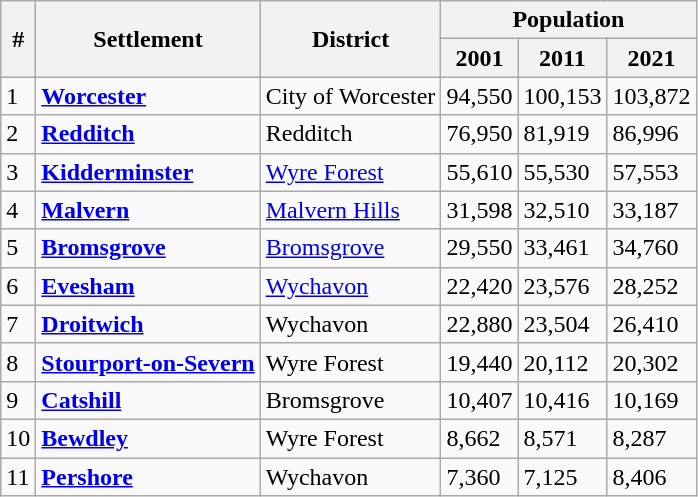<table class="wikitable sortable">
<tr>
<th rowspan="2">#</th>
<th rowspan="2">Settlement</th>
<th rowspan="2">District</th>
<th colspan="3">Population</th>
</tr>
<tr>
<th>2001</th>
<th>2011</th>
<th>2021</th>
</tr>
<tr>
<td>1</td>
<td><strong><a href='#'>Worcester</a></strong></td>
<td>City of Worcester</td>
<td>94,550</td>
<td>100,153</td>
<td>103,872</td>
</tr>
<tr>
<td>2</td>
<td><strong><a href='#'>Redditch</a></strong></td>
<td>Redditch</td>
<td>76,950</td>
<td>81,919</td>
<td>86,996</td>
</tr>
<tr>
<td>3</td>
<td><strong><a href='#'>Kidderminster</a></strong></td>
<td><a href='#'>Wyre Forest</a></td>
<td>55,610</td>
<td>55,530</td>
<td>57,553</td>
</tr>
<tr>
<td>4</td>
<td><strong><a href='#'>Malvern</a></strong></td>
<td><a href='#'>Malvern Hills</a></td>
<td>31,598</td>
<td>32,510</td>
<td>33,187</td>
</tr>
<tr>
<td>5</td>
<td><strong><a href='#'>Bromsgrove</a></strong></td>
<td><a href='#'>Bromsgrove</a></td>
<td>29,550</td>
<td>33,461</td>
<td>34,760</td>
</tr>
<tr>
<td>6</td>
<td><strong><a href='#'>Evesham</a></strong></td>
<td><a href='#'>Wychavon</a></td>
<td>22,420</td>
<td>23,576</td>
<td>28,252</td>
</tr>
<tr>
<td>7</td>
<td><strong><a href='#'>Droitwich</a></strong></td>
<td>Wychavon</td>
<td>22,880</td>
<td>23,504</td>
<td>26,410</td>
</tr>
<tr>
<td>8</td>
<td><strong><a href='#'>Stourport-on-Severn</a></strong></td>
<td>Wyre Forest</td>
<td>19,440</td>
<td>20,112</td>
<td>20,302</td>
</tr>
<tr>
<td>9</td>
<td><strong><a href='#'>Catshill</a></strong></td>
<td>Bromsgrove</td>
<td>10,407</td>
<td>10,416</td>
<td>10,169</td>
</tr>
<tr>
<td>10</td>
<td><strong><a href='#'>Bewdley</a></strong></td>
<td>Wyre Forest</td>
<td>8,662</td>
<td>8,571</td>
<td>8,287</td>
</tr>
<tr>
<td>11</td>
<td><strong><a href='#'>Pershore</a></strong></td>
<td>Wychavon</td>
<td>7,360</td>
<td>7,125</td>
<td>8,406</td>
</tr>
</table>
